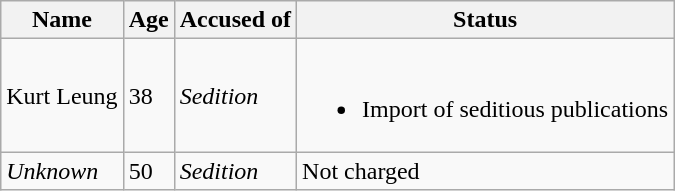<table class="wikitable">
<tr>
<th>Name</th>
<th>Age</th>
<th>Accused of</th>
<th>Status</th>
</tr>
<tr>
<td>Kurt Leung</td>
<td>38</td>
<td><em>Sedition</em></td>
<td><br><ul><li>Import of seditious publications</li></ul></td>
</tr>
<tr>
<td><em>Unknown</em></td>
<td>50</td>
<td><em>Sedition</em></td>
<td>Not charged</td>
</tr>
</table>
